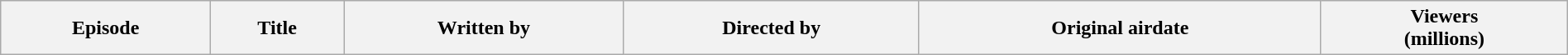<table class="wikitable plainrowheaders" style="width:100%;">
<tr>
<th>Episode</th>
<th>Title</th>
<th>Written by</th>
<th>Directed by</th>
<th>Original airdate</th>
<th>Viewers<br>(millions)<br>




</th>
</tr>
</table>
